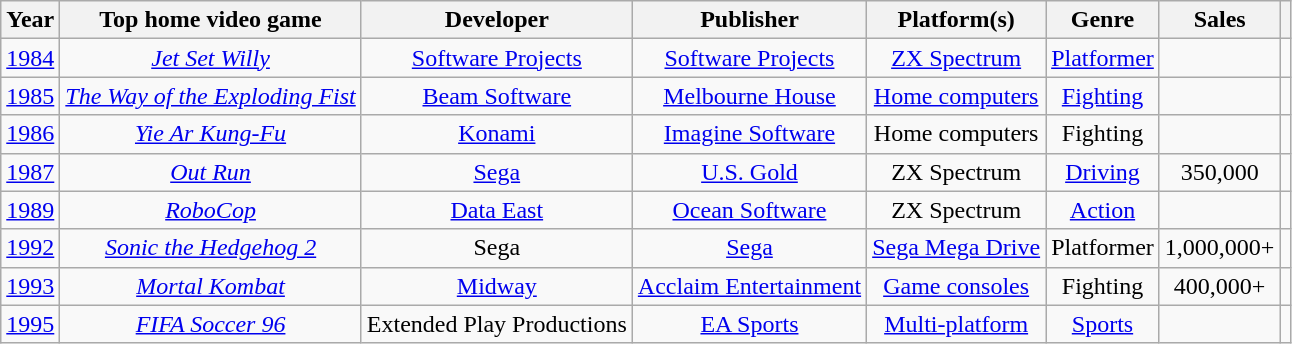<table class="wikitable sortable" style="text-align:center">
<tr>
<th>Year</th>
<th>Top home video game</th>
<th>Developer</th>
<th>Publisher</th>
<th>Platform(s)</th>
<th>Genre</th>
<th>Sales</th>
<th class="unsortable"></th>
</tr>
<tr>
<td><a href='#'>1984</a></td>
<td><em><a href='#'>Jet Set Willy</a></em></td>
<td><a href='#'>Software Projects</a></td>
<td><a href='#'>Software Projects</a></td>
<td><a href='#'>ZX Spectrum</a></td>
<td><a href='#'>Platformer</a></td>
<td></td>
<td></td>
</tr>
<tr>
<td><a href='#'>1985</a></td>
<td><em><a href='#'>The Way of the Exploding Fist</a></em></td>
<td><a href='#'>Beam Software</a></td>
<td><a href='#'>Melbourne House</a></td>
<td><a href='#'>Home computers</a></td>
<td><a href='#'>Fighting</a></td>
<td></td>
<td></td>
</tr>
<tr>
<td><a href='#'>1986</a></td>
<td><em><a href='#'>Yie Ar Kung-Fu</a></em></td>
<td><a href='#'>Konami</a></td>
<td><a href='#'>Imagine Software</a></td>
<td>Home computers</td>
<td>Fighting</td>
<td></td>
<td></td>
</tr>
<tr>
<td><a href='#'>1987</a></td>
<td><em><a href='#'>Out Run</a></em></td>
<td><a href='#'>Sega</a></td>
<td><a href='#'>U.S. Gold</a></td>
<td>ZX Spectrum</td>
<td><a href='#'>Driving</a></td>
<td>350,000</td>
<td></td>
</tr>
<tr>
<td><a href='#'>1989</a></td>
<td><em><a href='#'>RoboCop</a></em></td>
<td><a href='#'>Data East</a></td>
<td><a href='#'>Ocean Software</a></td>
<td>ZX Spectrum</td>
<td><a href='#'>Action</a></td>
<td></td>
<td></td>
</tr>
<tr>
<td><a href='#'>1992</a></td>
<td><em><a href='#'>Sonic the Hedgehog 2</a></em></td>
<td>Sega</td>
<td><a href='#'>Sega</a></td>
<td><a href='#'>Sega Mega Drive</a></td>
<td>Platformer</td>
<td>1,000,000+</td>
<td></td>
</tr>
<tr>
<td><a href='#'>1993</a></td>
<td><a href='#'><em>Mortal Kombat</em></a></td>
<td><a href='#'>Midway</a></td>
<td><a href='#'>Acclaim Entertainment</a></td>
<td><a href='#'>Game consoles</a></td>
<td>Fighting</td>
<td>400,000+</td>
<td></td>
</tr>
<tr>
<td><a href='#'>1995</a></td>
<td><em><a href='#'>FIFA Soccer 96</a></em></td>
<td>Extended Play Productions</td>
<td><a href='#'>EA Sports</a></td>
<td><a href='#'>Multi-platform</a></td>
<td><a href='#'>Sports</a></td>
<td></td>
<td></td>
</tr>
</table>
